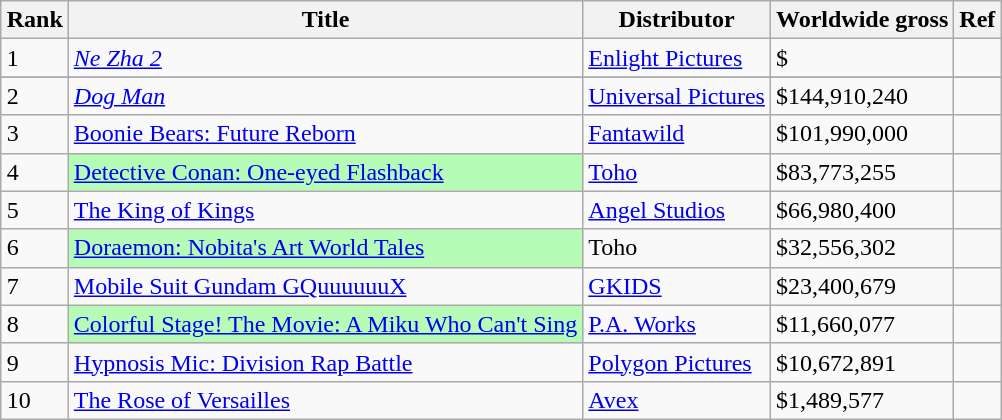<table class="wikitable sortable" style="margin:auto; margin:auto;">
<tr>
<th>Rank</th>
<th>Title</th>
<th>Distributor</th>
<th>Worldwide gross</th>
<th>Ref</th>
</tr>
<tr>
<td>1</td>
<td><em><a href='#'>Ne Zha 2</a></em></td>
<td><a href='#'>Enlight Pictures</a></td>
<td>$</td>
<td></td>
</tr>
<tr>
</tr>
<tr>
<td>2</td>
<td><em><a href='#'>Dog Man</a></td>
<td><a href='#'>Universal Pictures</a></td>
<td>$144,910,240</td>
<td></td>
</tr>
<tr>
<td>3</td>
<td></em><a href='#'>Boonie Bears: Future Reborn</a><em></td>
<td><a href='#'>Fantawild</a></td>
<td>$101,990,000</td>
<td></td>
</tr>
<tr>
<td>4</td>
<td style="background:#b6fcb6;"></em><a href='#'>Detective Conan: One-eyed Flashback</a><em> </td>
<td><a href='#'>Toho</a></td>
<td>$83,773,255</td>
<td></td>
</tr>
<tr>
<td>5</td>
<td></em><a href='#'>The King of Kings</a><em></td>
<td><a href='#'>Angel Studios</a></td>
<td>$66,980,400</td>
<td></td>
</tr>
<tr>
<td>6</td>
<td style="background:#b6fcb6;"></em><a href='#'>Doraemon: Nobita's Art World Tales</a><em> </td>
<td>Toho</td>
<td>$32,556,302</td>
<td></td>
</tr>
<tr>
<td>7</td>
<td></em><a href='#'>Mobile Suit Gundam GQuuuuuuX</a><em></td>
<td><a href='#'>GKIDS</a></td>
<td>$23,400,679</td>
<td></td>
</tr>
<tr>
<td>8</td>
<td style="background:#b6fcb6;"></em><a href='#'>Colorful Stage! The Movie: A Miku Who Can't Sing</a><em> </td>
<td><a href='#'>P.A. Works</a></td>
<td>$11,660,077</td>
<td></td>
</tr>
<tr>
<td>9</td>
<td></em><a href='#'>Hypnosis Mic: Division Rap Battle</a><em></td>
<td><a href='#'>Polygon Pictures</a></td>
<td>$10,672,891</td>
<td></td>
</tr>
<tr>
<td>10</td>
<td></em><a href='#'>The Rose of Versailles</a><em></td>
<td><a href='#'>Avex</a></td>
<td>$1,489,577</td>
<td></td>
</tr>
</table>
